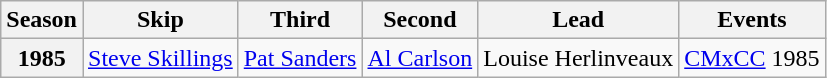<table class="wikitable">
<tr>
<th scope="col">Season</th>
<th scope="col">Skip</th>
<th scope="col">Third</th>
<th scope="col">Second</th>
<th scope="col">Lead</th>
<th scope="col">Events</th>
</tr>
<tr>
<th scope="row">1985</th>
<td><a href='#'>Steve Skillings</a></td>
<td><a href='#'>Pat Sanders</a></td>
<td><a href='#'>Al Carlson</a></td>
<td>Louise Herlinveaux</td>
<td><a href='#'>CMxCC</a> 1985 </td>
</tr>
</table>
